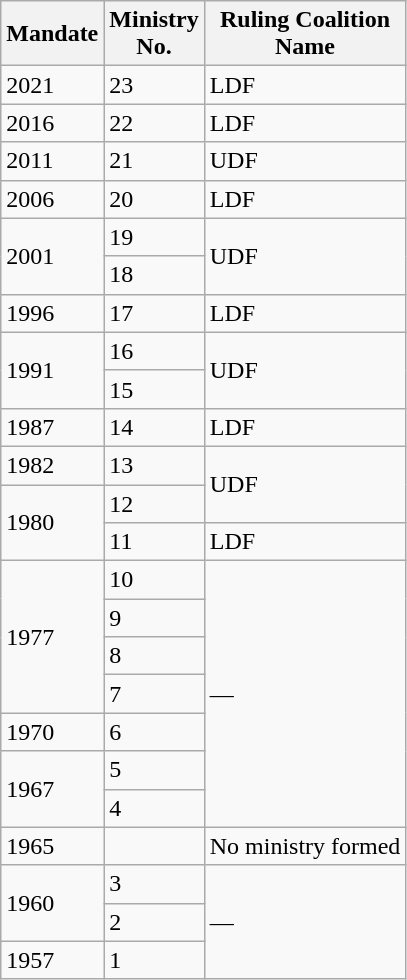<table class="wikitable sortable">
<tr>
<th>Mandate</th>
<th>Ministry<br>No.</th>
<th>Ruling C<strong>oalition</strong><br>Name</th>
</tr>
<tr>
<td>2021</td>
<td>23</td>
<td>LDF</td>
</tr>
<tr>
<td>2016</td>
<td>22</td>
<td>LDF</td>
</tr>
<tr>
<td>2011</td>
<td>21</td>
<td>UDF</td>
</tr>
<tr>
<td>2006</td>
<td>20</td>
<td>LDF</td>
</tr>
<tr>
<td rowspan="2">2001</td>
<td>19</td>
<td rowspan="2">UDF</td>
</tr>
<tr>
<td>18</td>
</tr>
<tr>
<td>1996</td>
<td>17</td>
<td>LDF</td>
</tr>
<tr>
<td rowspan="2">1991</td>
<td>16</td>
<td rowspan="2">UDF</td>
</tr>
<tr>
<td>15</td>
</tr>
<tr>
<td>1987</td>
<td>14</td>
<td>LDF</td>
</tr>
<tr>
<td>1982</td>
<td>13</td>
<td rowspan="2">UDF</td>
</tr>
<tr>
<td rowspan="2">1980</td>
<td>12</td>
</tr>
<tr>
<td>11</td>
<td>LDF</td>
</tr>
<tr>
<td rowspan="4">1977</td>
<td>10</td>
<td rowspan="7">—</td>
</tr>
<tr>
<td>9</td>
</tr>
<tr>
<td>8</td>
</tr>
<tr>
<td>7</td>
</tr>
<tr>
<td>1970</td>
<td>6</td>
</tr>
<tr>
<td rowspan="2">1967</td>
<td>5</td>
</tr>
<tr>
<td>4</td>
</tr>
<tr>
<td>1965</td>
<td></td>
<td>No ministry formed</td>
</tr>
<tr>
<td rowspan="2">1960</td>
<td>3</td>
<td rowspan="3">—</td>
</tr>
<tr>
<td>2</td>
</tr>
<tr>
<td>1957</td>
<td>1</td>
</tr>
</table>
